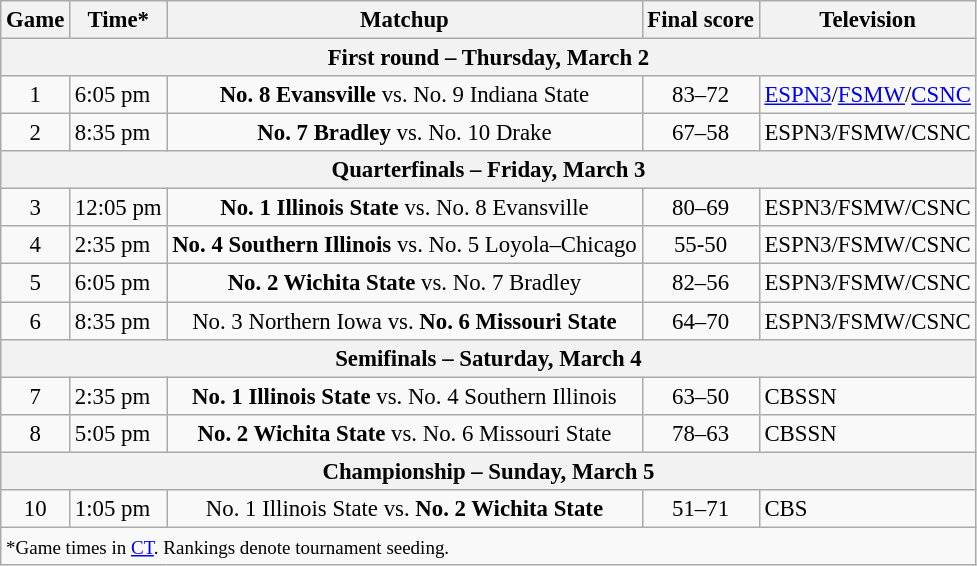<table class="wikitable" style="font-size: 95%">
<tr>
<th>Game</th>
<th>Time*</th>
<th>Matchup</th>
<th>Final score</th>
<th>Television</th>
</tr>
<tr>
<th colspan="5">First round – Thursday, March 2</th>
</tr>
<tr>
<td align=center>1</td>
<td>6:05 pm</td>
<td align=center><strong>No. 8 Evansville</strong> vs. No. 9 Indiana State</td>
<td align=center>83–72</td>
<td><a href='#'>ESPN3</a>/<a href='#'>FSMW</a>/<a href='#'>CSNC</a></td>
</tr>
<tr>
<td align=center>2</td>
<td>8:35 pm</td>
<td align=center><strong>No. 7 Bradley</strong> vs. No. 10 Drake</td>
<td align=center>67–58</td>
<td>ESPN3/FSMW/CSNC</td>
</tr>
<tr>
<th colspan="5">Quarterfinals – Friday, March 3</th>
</tr>
<tr>
<td align=center>3</td>
<td>12:05 pm</td>
<td align=center><strong>No. 1 Illinois State</strong> vs. No. 8 Evansville</td>
<td align=center>80–69</td>
<td>ESPN3/FSMW/CSNC</td>
</tr>
<tr>
<td align=center>4</td>
<td>2:35 pm</td>
<td align=center><strong>No. 4 Southern Illinois</strong> vs. No. 5 Loyola–Chicago</td>
<td align=center>55-50</td>
<td>ESPN3/FSMW/CSNC</td>
</tr>
<tr>
<td align=center>5</td>
<td>6:05 pm</td>
<td align=center><strong>No. 2 Wichita State</strong> vs. No. 7 Bradley</td>
<td align=center>82–56</td>
<td>ESPN3/FSMW/CSNC</td>
</tr>
<tr>
<td align=center>6</td>
<td>8:35 pm</td>
<td align="center">No. 3 Northern Iowa vs. <strong>No. 6 Missouri State</strong></td>
<td align=center>64–70</td>
<td>ESPN3/FSMW/CSNC</td>
</tr>
<tr>
<th colspan="5">Semifinals – Saturday, March 4</th>
</tr>
<tr>
<td align=center>7</td>
<td>2:35 pm</td>
<td align=center><strong>No. 1 Illinois State</strong> vs. No. 4 Southern Illinois</td>
<td align=center>63–50</td>
<td>CBSSN</td>
</tr>
<tr>
<td align=center>8</td>
<td>5:05 pm</td>
<td align=center><strong>No. 2 Wichita State</strong> vs. No. 6 Missouri State</td>
<td align=center>78–63</td>
<td>CBSSN</td>
</tr>
<tr>
<th colspan="5">Championship – Sunday, March 5</th>
</tr>
<tr>
<td align=center>10</td>
<td>1:05 pm</td>
<td align=center>No. 1 Illinois State vs. <strong>No. 2 Wichita State</strong></td>
<td align=center>51–71</td>
<td>CBS</td>
</tr>
<tr>
<td colspan="5"><small>*Game times in <a href='#'>CT</a>. Rankings denote tournament seeding.</small></td>
</tr>
</table>
